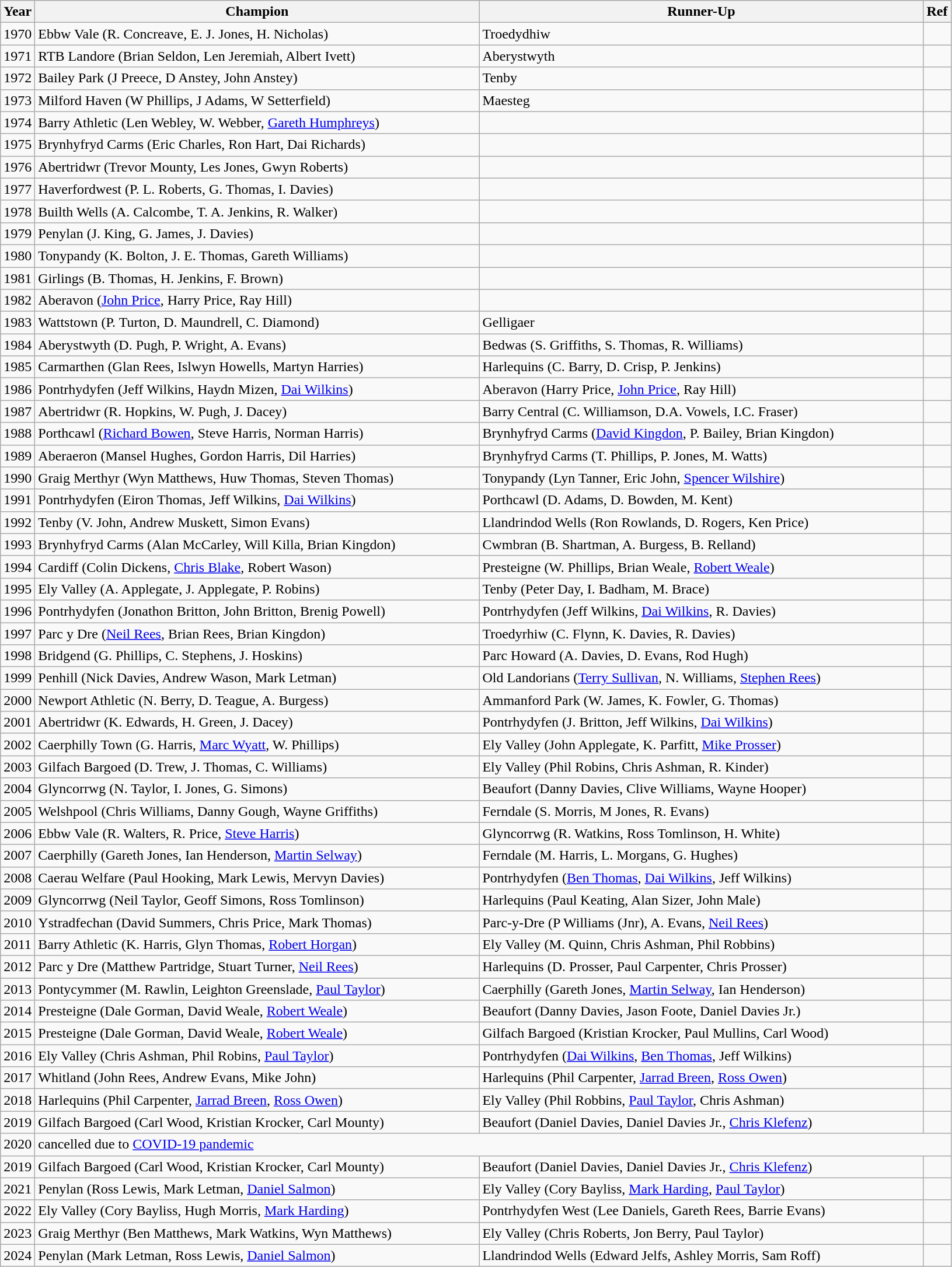<table class="wikitable">
<tr>
<th width="30">Year</th>
<th width="500">Champion</th>
<th width="500">Runner-Up</th>
<th width="20">Ref</th>
</tr>
<tr>
<td align=center>1970</td>
<td>Ebbw Vale (R. Concreave, E. J. Jones, H. Nicholas)</td>
<td>Troedydhiw</td>
<td></td>
</tr>
<tr>
<td align=center>1971</td>
<td>RTB Landore (Brian Seldon, Len Jeremiah, Albert Ivett)</td>
<td>Aberystwyth</td>
<td></td>
</tr>
<tr>
<td align=center>1972</td>
<td>Bailey Park (J Preece, D Anstey, John Anstey)</td>
<td>Tenby</td>
<td></td>
</tr>
<tr>
<td align=center>1973</td>
<td>Milford Haven (W Phillips, J Adams, W Setterfield)</td>
<td>Maesteg</td>
<td></td>
</tr>
<tr>
<td align=center>1974</td>
<td>Barry Athletic (Len Webley, W. Webber, <a href='#'>Gareth Humphreys</a>)</td>
<td></td>
<td></td>
</tr>
<tr>
<td align=center>1975</td>
<td>Brynhyfryd Carms (Eric Charles, Ron Hart, Dai Richards)</td>
<td></td>
<td></td>
</tr>
<tr>
<td align=center>1976</td>
<td>Abertridwr (Trevor Mounty, Les Jones, Gwyn Roberts)</td>
<td></td>
<td></td>
</tr>
<tr>
<td align=center>1977</td>
<td>Haverfordwest (P. L. Roberts, G. Thomas, I. Davies)</td>
<td></td>
<td></td>
</tr>
<tr>
<td align=center>1978</td>
<td>Builth Wells (A. Calcombe, T. A. Jenkins, R. Walker)</td>
<td></td>
<td></td>
</tr>
<tr>
<td align=center>1979</td>
<td>Penylan (J. King, G. James, J. Davies)</td>
<td></td>
<td></td>
</tr>
<tr>
<td align=center>1980</td>
<td>Tonypandy (K. Bolton, J. E. Thomas, Gareth Williams)</td>
<td></td>
<td></td>
</tr>
<tr>
<td align=center>1981</td>
<td>Girlings (B. Thomas, H. Jenkins, F. Brown)</td>
<td></td>
<td></td>
</tr>
<tr>
<td align=center>1982</td>
<td>Aberavon (<a href='#'>John Price</a>, Harry Price, Ray Hill)</td>
<td></td>
<td></td>
</tr>
<tr>
<td align=center>1983</td>
<td>Wattstown (P. Turton, D. Maundrell, C. Diamond)</td>
<td>Gelligaer</td>
<td></td>
</tr>
<tr>
<td align=center>1984</td>
<td>Aberystwyth (D. Pugh, P. Wright, A. Evans)</td>
<td>Bedwas (S. Griffiths, S. Thomas, R. Williams)</td>
<td></td>
</tr>
<tr>
<td align=center>1985</td>
<td>Carmarthen (Glan Rees, Islwyn Howells, Martyn Harries)</td>
<td>Harlequins (C. Barry, D. Crisp, P. Jenkins)</td>
<td></td>
</tr>
<tr>
<td align=center>1986</td>
<td>Pontrhydyfen (Jeff Wilkins, Haydn Mizen, <a href='#'>Dai Wilkins</a>)</td>
<td>Aberavon (Harry Price, <a href='#'>John Price</a>, Ray Hill)</td>
<td></td>
</tr>
<tr>
<td align=center>1987</td>
<td>Abertridwr (R. Hopkins, W. Pugh, J. Dacey)</td>
<td>Barry Central (C. Williamson, D.A. Vowels, I.C. Fraser)</td>
<td></td>
</tr>
<tr>
<td align=center>1988</td>
<td>Porthcawl (<a href='#'>Richard Bowen</a>, Steve Harris, Norman Harris)</td>
<td>Brynhyfryd Carms (<a href='#'>David Kingdon</a>, P. Bailey, Brian Kingdon)</td>
<td></td>
</tr>
<tr>
<td align=center>1989</td>
<td>Aberaeron (Mansel Hughes, Gordon Harris, Dil Harries)</td>
<td>Brynhyfryd Carms (T. Phillips, P. Jones, M. Watts)</td>
<td></td>
</tr>
<tr>
<td align=center>1990</td>
<td>Graig Merthyr (Wyn Matthews, Huw Thomas, Steven Thomas)</td>
<td>Tonypandy (Lyn Tanner, Eric John, <a href='#'>Spencer Wilshire</a>)</td>
<td></td>
</tr>
<tr>
<td align=center>1991</td>
<td>Pontrhydyfen (Eiron Thomas, Jeff Wilkins, <a href='#'>Dai Wilkins</a>)</td>
<td>Porthcawl (D. Adams, D. Bowden, M. Kent)</td>
<td></td>
</tr>
<tr>
<td align=center>1992</td>
<td>Tenby (V. John, Andrew Muskett, Simon Evans)</td>
<td>Llandrindod Wells (Ron Rowlands, D. Rogers, Ken Price)</td>
<td></td>
</tr>
<tr>
<td align=center>1993</td>
<td>Brynhyfryd Carms (Alan McCarley, Will Killa, Brian Kingdon)</td>
<td>Cwmbran (B. Shartman, A. Burgess, B. Relland)</td>
<td></td>
</tr>
<tr>
<td align=center>1994</td>
<td>Cardiff (Colin Dickens, <a href='#'>Chris Blake</a>, Robert Wason)</td>
<td>Presteigne (W. Phillips, Brian Weale, <a href='#'>Robert Weale</a>)</td>
<td></td>
</tr>
<tr>
<td align=center>1995</td>
<td>Ely Valley (A. Applegate, J. Applegate, P. Robins)</td>
<td>Tenby (Peter Day, I. Badham, M. Brace)</td>
<td></td>
</tr>
<tr>
<td align=center>1996</td>
<td>Pontrhydyfen (Jonathon Britton, John Britton, Brenig Powell)</td>
<td>Pontrhydyfen (Jeff Wilkins, <a href='#'>Dai Wilkins</a>, R. Davies)</td>
<td></td>
</tr>
<tr>
<td align=center>1997</td>
<td>Parc y Dre (<a href='#'>Neil Rees</a>, Brian Rees, Brian Kingdon)</td>
<td>Troedyrhiw (C. Flynn, K. Davies, R. Davies)</td>
<td></td>
</tr>
<tr>
<td align=center>1998</td>
<td>Bridgend (G. Phillips, C. Stephens, J. Hoskins)</td>
<td>Parc Howard (A. Davies, D. Evans, Rod Hugh)</td>
<td></td>
</tr>
<tr>
<td align=center>1999</td>
<td>Penhill (Nick Davies, Andrew Wason, Mark Letman)</td>
<td>Old Landorians (<a href='#'>Terry Sullivan</a>, N. Williams, <a href='#'>Stephen Rees</a>)</td>
<td></td>
</tr>
<tr>
<td align=center>2000</td>
<td>Newport Athletic (N. Berry, D. Teague, A. Burgess)</td>
<td>Ammanford Park (W. James, K. Fowler, G. Thomas)</td>
<td></td>
</tr>
<tr>
<td align=center>2001</td>
<td>Abertridwr (K. Edwards, H. Green, J. Dacey)</td>
<td>Pontrhydyfen (J. Britton, Jeff Wilkins, <a href='#'>Dai Wilkins</a>)</td>
<td></td>
</tr>
<tr>
<td align=center>2002</td>
<td>Caerphilly Town (G. Harris, <a href='#'>Marc Wyatt</a>, W. Phillips)</td>
<td>Ely Valley (John Applegate, K. Parfitt, <a href='#'>Mike Prosser</a>)</td>
<td></td>
</tr>
<tr>
<td align=center>2003</td>
<td>Gilfach Bargoed  (D. Trew, J. Thomas, C. Williams)</td>
<td>Ely Valley (Phil Robins, Chris Ashman, R. Kinder)</td>
<td></td>
</tr>
<tr>
<td align=center>2004</td>
<td>Glyncorrwg (N. Taylor, I. Jones, G. Simons)</td>
<td>Beaufort (Danny Davies, Clive Williams, Wayne Hooper)</td>
<td></td>
</tr>
<tr>
<td align=center>2005</td>
<td>Welshpool (Chris Williams, Danny Gough, Wayne Griffiths)</td>
<td>Ferndale  (S. Morris, M Jones, R. Evans)</td>
<td></td>
</tr>
<tr>
<td align=center>2006</td>
<td>Ebbw Vale (R. Walters, R. Price, <a href='#'>Steve Harris</a>)</td>
<td>Glyncorrwg (R. Watkins, Ross Tomlinson, H. White)</td>
<td></td>
</tr>
<tr>
<td align=center>2007</td>
<td>Caerphilly (Gareth Jones, Ian Henderson, <a href='#'>Martin Selway</a>)</td>
<td>Ferndale (M. Harris, L. Morgans, G. Hughes)</td>
<td></td>
</tr>
<tr>
<td align=center>2008</td>
<td>Caerau Welfare (Paul Hooking, Mark Lewis, Mervyn Davies)</td>
<td>Pontrhydyfen (<a href='#'>Ben Thomas</a>, <a href='#'>Dai Wilkins</a>, Jeff Wilkins)</td>
<td></td>
</tr>
<tr>
<td align=center>2009</td>
<td>Glyncorrwg (Neil Taylor, Geoff Simons, Ross Tomlinson)</td>
<td>Harlequins (Paul Keating, Alan Sizer, John Male)</td>
<td></td>
</tr>
<tr>
<td align=center>2010</td>
<td>Ystradfechan (David Summers, Chris Price, Mark Thomas)</td>
<td>Parc-y-Dre (P Williams (Jnr), A. Evans, <a href='#'>Neil Rees</a>)</td>
<td></td>
</tr>
<tr>
<td align=center>2011</td>
<td>Barry Athletic (K. Harris, Glyn Thomas, <a href='#'>Robert Horgan</a>)</td>
<td>Ely Valley (M. Quinn, Chris Ashman, Phil Robbins)</td>
<td></td>
</tr>
<tr>
<td align=center>2012</td>
<td>Parc y Dre (Matthew Partridge, Stuart Turner, <a href='#'>Neil Rees</a>)</td>
<td>Harlequins (D. Prosser, Paul Carpenter, Chris Prosser)</td>
<td></td>
</tr>
<tr>
<td align=center>2013</td>
<td>Pontycymmer (M. Rawlin, Leighton Greenslade, <a href='#'>Paul Taylor</a>)</td>
<td>Caerphilly (Gareth Jones, <a href='#'>Martin Selway</a>, Ian Henderson)</td>
<td></td>
</tr>
<tr>
<td align=center>2014</td>
<td>Presteigne (Dale Gorman, David Weale, <a href='#'>Robert Weale</a>)</td>
<td>Beaufort (Danny Davies, Jason Foote, Daniel Davies Jr.)</td>
<td></td>
</tr>
<tr>
<td align=center>2015</td>
<td>Presteigne (Dale Gorman, David Weale, <a href='#'>Robert Weale</a>)</td>
<td>Gilfach Bargoed (Kristian Krocker, Paul Mullins, Carl Wood)</td>
<td></td>
</tr>
<tr>
<td align=center>2016</td>
<td>Ely Valley (Chris Ashman, Phil Robins, <a href='#'>Paul Taylor</a>)</td>
<td>Pontrhydyfen (<a href='#'>Dai Wilkins</a>, <a href='#'>Ben Thomas</a>, Jeff Wilkins)</td>
<td></td>
</tr>
<tr>
<td align=center>2017</td>
<td>Whitland (John Rees, Andrew Evans, Mike John)</td>
<td>Harlequins (Phil Carpenter, <a href='#'>Jarrad Breen</a>, <a href='#'>Ross Owen</a>)</td>
<td></td>
</tr>
<tr>
<td align=center>2018</td>
<td>Harlequins (Phil Carpenter, <a href='#'>Jarrad Breen</a>, <a href='#'>Ross Owen</a>)</td>
<td>Ely Valley (Phil Robbins, <a href='#'>Paul Taylor</a>, Chris Ashman)</td>
<td></td>
</tr>
<tr>
<td align=center>2019</td>
<td>Gilfach Bargoed  (Carl Wood, Kristian Krocker, Carl Mounty)</td>
<td>Beaufort (Daniel Davies, Daniel Davies Jr., <a href='#'>Chris Klefenz</a>)</td>
<td></td>
</tr>
<tr>
<td align=center>2020</td>
<td colspan=3>cancelled due to  <a href='#'>COVID-19 pandemic</a></td>
</tr>
<tr>
<td align=center>2019</td>
<td>Gilfach Bargoed  (Carl Wood, Kristian Krocker, Carl Mounty)</td>
<td>Beaufort (Daniel Davies, Daniel Davies Jr., <a href='#'>Chris Klefenz</a>)</td>
<td></td>
</tr>
<tr>
<td align=center>2021</td>
<td>Penylan (Ross Lewis, Mark Letman, <a href='#'>Daniel Salmon</a>)</td>
<td>Ely Valley (Cory Bayliss, <a href='#'>Mark Harding</a>, <a href='#'>Paul Taylor</a>)</td>
<td></td>
</tr>
<tr>
<td align=center>2022</td>
<td>Ely Valley (Cory Bayliss, Hugh Morris, <a href='#'>Mark Harding</a>)</td>
<td>Pontrhydyfen West (Lee Daniels, Gareth Rees, Barrie Evans)</td>
<td></td>
</tr>
<tr>
<td align=center>2023</td>
<td>Graig Merthyr (Ben Matthews, Mark Watkins, Wyn Matthews)</td>
<td>Ely Valley (Chris Roberts, Jon Berry, Paul Taylor)</td>
<td></td>
</tr>
<tr>
<td align=center>2024</td>
<td>Penylan (Mark Letman, Ross Lewis, <a href='#'>Daniel Salmon</a>)</td>
<td>Llandrindod Wells (Edward Jelfs, Ashley Morris, Sam Roff)</td>
<td></td>
</tr>
</table>
